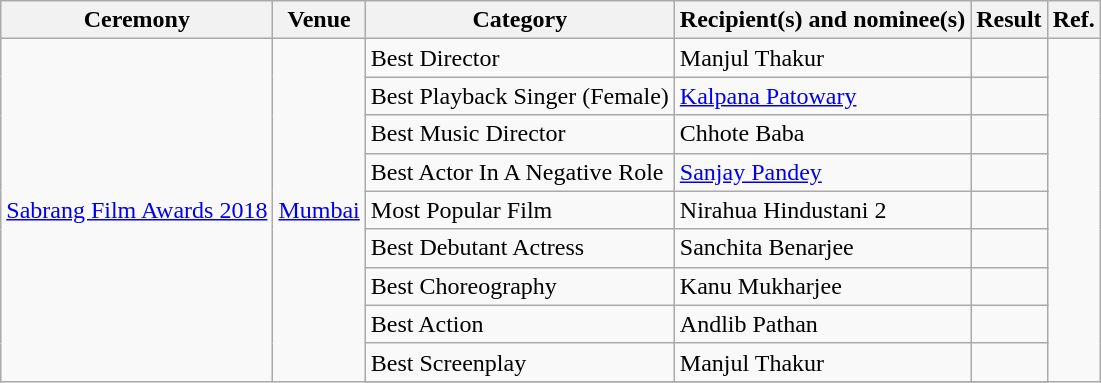<table class="wikitable sortable">
<tr>
<th>Ceremony</th>
<th>Venue</th>
<th>Category</th>
<th>Recipient(s) and nominee(s)</th>
<th>Result</th>
<th>Ref.</th>
</tr>
<tr>
<td rowspan="14"><a href='#'>Sabrang Film Awards 2018</a></td>
<td rowspan="14"><a href='#'>Mumbai</a></td>
<td>Best Director</td>
<td>Manjul Thakur</td>
<td></td>
<td rowspan="14"></td>
</tr>
<tr>
<td>Best Playback Singer (Female)</td>
<td><a href='#'>Kalpana Patowary</a></td>
<td></td>
</tr>
<tr>
<td>Best Music Director</td>
<td>Chhote Baba</td>
<td></td>
</tr>
<tr>
<td>Best Actor In A Negative Role</td>
<td><a href='#'>Sanjay Pandey</a></td>
<td></td>
</tr>
<tr>
<td>Most Popular Film</td>
<td>Nirahua Hindustani 2</td>
<td></td>
</tr>
<tr>
<td>Best Debutant Actress</td>
<td>Sanchita Benarjee</td>
<td></td>
</tr>
<tr>
<td>Best Choreography</td>
<td>Kanu Mukharjee</td>
<td></td>
</tr>
<tr>
<td>Best Action</td>
<td>Andlib Pathan</td>
<td></td>
</tr>
<tr>
<td>Best Screenplay</td>
<td>Manjul Thakur</td>
<td></td>
</tr>
<tr>
</tr>
</table>
